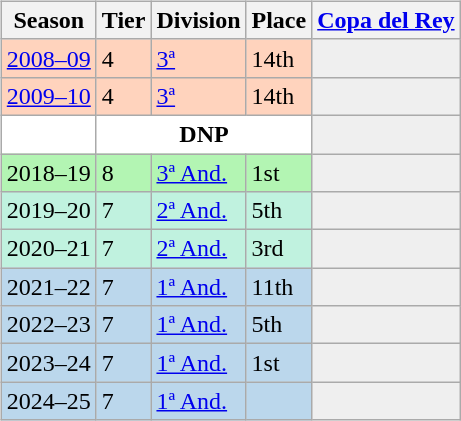<table>
<tr>
<td valign="top" width=49%><br><table class="wikitable">
<tr>
<th>Season</th>
<th>Tier</th>
<th>Division</th>
<th>Place</th>
<th><a href='#'>Copa del Rey</a></th>
</tr>
<tr>
<td style="background:#FFD3BD;"><a href='#'>2008–09</a></td>
<td style="background:#FFD3BD;">4</td>
<td style="background:#FFD3BD;"><a href='#'>3ª</a></td>
<td style="background:#FFD3BD;">14th</td>
<th style="background:#efefef;"></th>
</tr>
<tr>
<td style="background:#FFD3BD;"><a href='#'>2009–10</a></td>
<td style="background:#FFD3BD;">4</td>
<td style="background:#FFD3BD;"><a href='#'>3ª</a></td>
<td style="background:#FFD3BD;">14th</td>
<th style="background:#efefef;"></th>
</tr>
<tr>
<td style="background:#FFFFFF;"></td>
<th style="background:#FFFFFF;" colspan="3">DNP</th>
<th style="background:#efefef;"></th>
</tr>
<tr>
<td style="background:#B3F5B3;">2018–19</td>
<td style="background:#B3F5B3;">8</td>
<td style="background:#B3F5B3;"><a href='#'>3ª And.</a></td>
<td style="background:#B3F5B3;">1st</td>
<th style="background:#efefef;"></th>
</tr>
<tr>
<td style="background:#C0F2DF;">2019–20</td>
<td style="background:#C0F2DF;">7</td>
<td style="background:#C0F2DF;"><a href='#'>2ª And.</a></td>
<td style="background:#C0F2DF;">5th</td>
<th style="background:#efefef;"></th>
</tr>
<tr>
<td style="background:#C0F2DF;">2020–21</td>
<td style="background:#C0F2DF;">7</td>
<td style="background:#C0F2DF;"><a href='#'>2ª And.</a></td>
<td style="background:#C0F2DF;">3rd</td>
<th style="background:#efefef;"></th>
</tr>
<tr>
<td style="background:#BBD7EC;">2021–22</td>
<td style="background:#BBD7EC;">7</td>
<td style="background:#BBD7EC;"><a href='#'>1ª And.</a></td>
<td style="background:#BBD7EC;">11th</td>
<th style="background:#efefef;"></th>
</tr>
<tr>
<td style="background:#BBD7EC;">2022–23</td>
<td style="background:#BBD7EC;">7</td>
<td style="background:#BBD7EC;"><a href='#'>1ª And.</a></td>
<td style="background:#BBD7EC;">5th</td>
<th style="background:#efefef;"></th>
</tr>
<tr>
<td style="background:#BBD7EC;">2023–24</td>
<td style="background:#BBD7EC;">7</td>
<td style="background:#BBD7EC;"><a href='#'>1ª And.</a></td>
<td style="background:#BBD7EC;">1st</td>
<th style="background:#efefef;"></th>
</tr>
<tr>
<td style="background:#BBD7EC;">2024–25</td>
<td style="background:#BBD7EC;">7</td>
<td style="background:#BBD7EC;"><a href='#'>1ª And.</a></td>
<td style="background:#BBD7EC;"></td>
<th style="background:#efefef;"></th>
</tr>
</table>
</td>
</tr>
</table>
